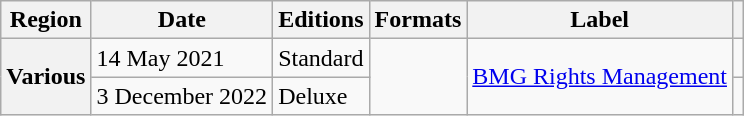<table class="wikitable plainrowheaders">
<tr>
<th scope="col">Region</th>
<th scope="col">Date</th>
<th scope="col">Editions</th>
<th scope="col">Formats</th>
<th scope="col">Label</th>
<th scope="col"></th>
</tr>
<tr>
<th rowspan="2" scope="row">Various</th>
<td>14 May 2021</td>
<td>Standard</td>
<td rowspan="2"></td>
<td rowspan="2"><a href='#'>BMG Rights Management</a></td>
<td style="text-align:center;"></td>
</tr>
<tr>
<td>3 December 2022</td>
<td>Deluxe</td>
<td style="text-align:center;"></td>
</tr>
</table>
